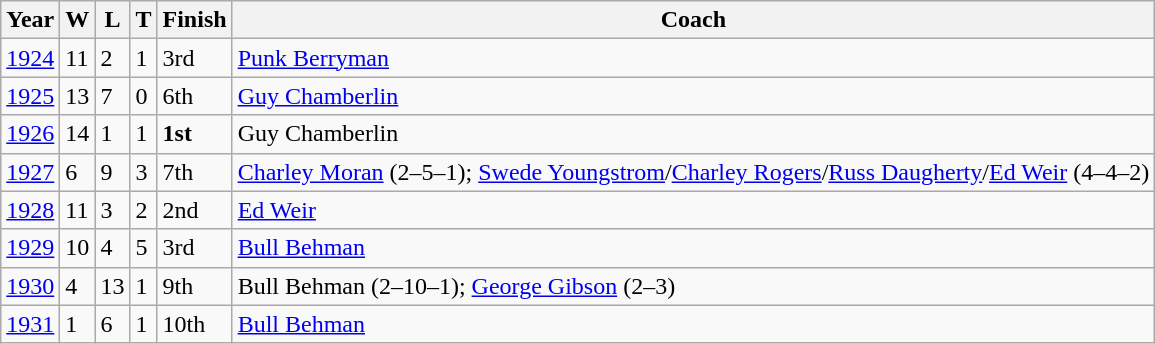<table class="wikitable">
<tr>
<th>Year</th>
<th>W</th>
<th>L</th>
<th>T</th>
<th>Finish</th>
<th>Coach</th>
</tr>
<tr>
<td><a href='#'>1924</a></td>
<td>11</td>
<td>2</td>
<td>1</td>
<td>3rd</td>
<td><a href='#'>Punk Berryman</a></td>
</tr>
<tr>
<td><a href='#'>1925</a></td>
<td>13</td>
<td>7</td>
<td>0</td>
<td>6th</td>
<td><a href='#'>Guy Chamberlin</a></td>
</tr>
<tr>
<td><a href='#'>1926</a></td>
<td>14</td>
<td>1</td>
<td>1</td>
<td><strong>1st</strong></td>
<td>Guy Chamberlin</td>
</tr>
<tr>
<td><a href='#'>1927</a></td>
<td>6</td>
<td>9</td>
<td>3</td>
<td>7th</td>
<td><a href='#'>Charley Moran</a> (2–5–1); <a href='#'>Swede Youngstrom</a>/<a href='#'>Charley Rogers</a>/<a href='#'>Russ Daugherty</a>/<a href='#'>Ed Weir</a> (4–4–2)</td>
</tr>
<tr>
<td><a href='#'>1928</a></td>
<td>11</td>
<td>3</td>
<td>2</td>
<td>2nd</td>
<td><a href='#'>Ed Weir</a></td>
</tr>
<tr>
<td><a href='#'>1929</a></td>
<td>10</td>
<td>4</td>
<td>5</td>
<td>3rd</td>
<td><a href='#'>Bull Behman</a></td>
</tr>
<tr>
<td><a href='#'>1930</a></td>
<td>4</td>
<td>13</td>
<td>1</td>
<td>9th</td>
<td>Bull Behman (2–10–1); <a href='#'>George Gibson</a> (2–3)</td>
</tr>
<tr>
<td><a href='#'>1931</a></td>
<td>1</td>
<td>6</td>
<td>1</td>
<td>10th</td>
<td><a href='#'>Bull Behman</a></td>
</tr>
</table>
